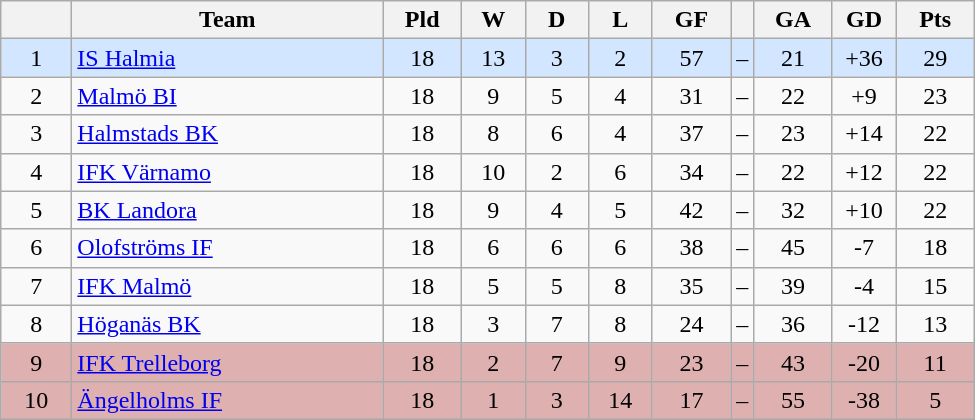<table class="wikitable" style="text-align: center;">
<tr>
<th style="width: 40px;"></th>
<th style="width: 200px;">Team</th>
<th style="width: 45px;">Pld</th>
<th style="width: 35px;">W</th>
<th style="width: 35px;">D</th>
<th style="width: 35px;">L</th>
<th style="width: 45px;">GF</th>
<th></th>
<th style="width: 45px;">GA</th>
<th style="width: 35px;">GD</th>
<th style="width: 45px;">Pts</th>
</tr>
<tr style="background: #d2e6ff">
<td>1</td>
<td style="text-align: left;"><a href='#'>IS Halmia</a></td>
<td>18</td>
<td>13</td>
<td>3</td>
<td>2</td>
<td>57</td>
<td>–</td>
<td>21</td>
<td>+36</td>
<td>29</td>
</tr>
<tr>
<td>2</td>
<td style="text-align: left;"><a href='#'>Malmö BI</a></td>
<td>18</td>
<td>9</td>
<td>5</td>
<td>4</td>
<td>31</td>
<td>–</td>
<td>22</td>
<td>+9</td>
<td>23</td>
</tr>
<tr>
<td>3</td>
<td style="text-align: left;"><a href='#'>Halmstads BK</a></td>
<td>18</td>
<td>8</td>
<td>6</td>
<td>4</td>
<td>37</td>
<td>–</td>
<td>23</td>
<td>+14</td>
<td>22</td>
</tr>
<tr>
<td>4</td>
<td style="text-align: left;"><a href='#'>IFK Värnamo</a></td>
<td>18</td>
<td>10</td>
<td>2</td>
<td>6</td>
<td>34</td>
<td>–</td>
<td>22</td>
<td>+12</td>
<td>22</td>
</tr>
<tr>
<td>5</td>
<td style="text-align: left;"><a href='#'>BK Landora</a></td>
<td>18</td>
<td>9</td>
<td>4</td>
<td>5</td>
<td>42</td>
<td>–</td>
<td>32</td>
<td>+10</td>
<td>22</td>
</tr>
<tr>
<td>6</td>
<td style="text-align: left;"><a href='#'>Olofströms IF</a></td>
<td>18</td>
<td>6</td>
<td>6</td>
<td>6</td>
<td>38</td>
<td>–</td>
<td>45</td>
<td>-7</td>
<td>18</td>
</tr>
<tr>
<td>7</td>
<td style="text-align: left;"><a href='#'>IFK Malmö</a></td>
<td>18</td>
<td>5</td>
<td>5</td>
<td>8</td>
<td>35</td>
<td>–</td>
<td>39</td>
<td>-4</td>
<td>15</td>
</tr>
<tr>
<td>8</td>
<td style="text-align: left;"><a href='#'>Höganäs BK</a></td>
<td>18</td>
<td>3</td>
<td>7</td>
<td>8</td>
<td>24</td>
<td>–</td>
<td>36</td>
<td>-12</td>
<td>13</td>
</tr>
<tr style="background: #deb0b0">
<td>9</td>
<td style="text-align: left;"><a href='#'>IFK Trelleborg</a></td>
<td>18</td>
<td>2</td>
<td>7</td>
<td>9</td>
<td>23</td>
<td>–</td>
<td>43</td>
<td>-20</td>
<td>11</td>
</tr>
<tr style="background: #deb0b0">
<td>10</td>
<td style="text-align: left;"><a href='#'>Ängelholms IF</a></td>
<td>18</td>
<td>1</td>
<td>3</td>
<td>14</td>
<td>17</td>
<td>–</td>
<td>55</td>
<td>-38</td>
<td>5</td>
</tr>
</table>
